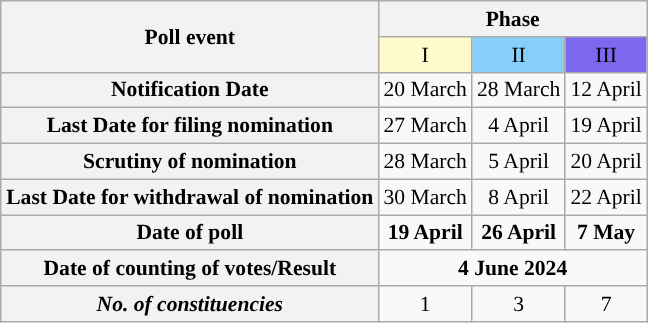<table class="wikitable" style="text-align:center;margin:auto;font-size:90%;">
<tr>
<th rowspan=2>Poll event</th>
<th colspan="3">Phase</th>
</tr>
<tr>
<td bgcolor=#FFFACD>I</td>
<td bgcolor=#87CEFA>II</td>
<td bgcolor=#7B68EE>III</td>
</tr>
<tr>
<th>Notification Date</th>
<td>20 March</td>
<td>28 March</td>
<td>12 April</td>
</tr>
<tr>
<th>Last Date for filing nomination</th>
<td>27 March</td>
<td>4 April</td>
<td>19 April</td>
</tr>
<tr>
<th>Scrutiny of nomination</th>
<td>28 March</td>
<td>5 April</td>
<td>20 April</td>
</tr>
<tr>
<th>Last Date for withdrawal of nomination</th>
<td>30 March</td>
<td>8 April</td>
<td>22 April</td>
</tr>
<tr>
<th>Date of poll</th>
<td><strong>19 April</strong></td>
<td><strong>26 April</strong></td>
<td><strong>7 May</strong></td>
</tr>
<tr>
<th>Date of counting of votes/Result</th>
<td colspan="3"><strong>4 June 2024</strong></td>
</tr>
<tr>
<th><strong><em>No. of constituencies</em></strong></th>
<td>1</td>
<td>3</td>
<td>7</td>
</tr>
</table>
